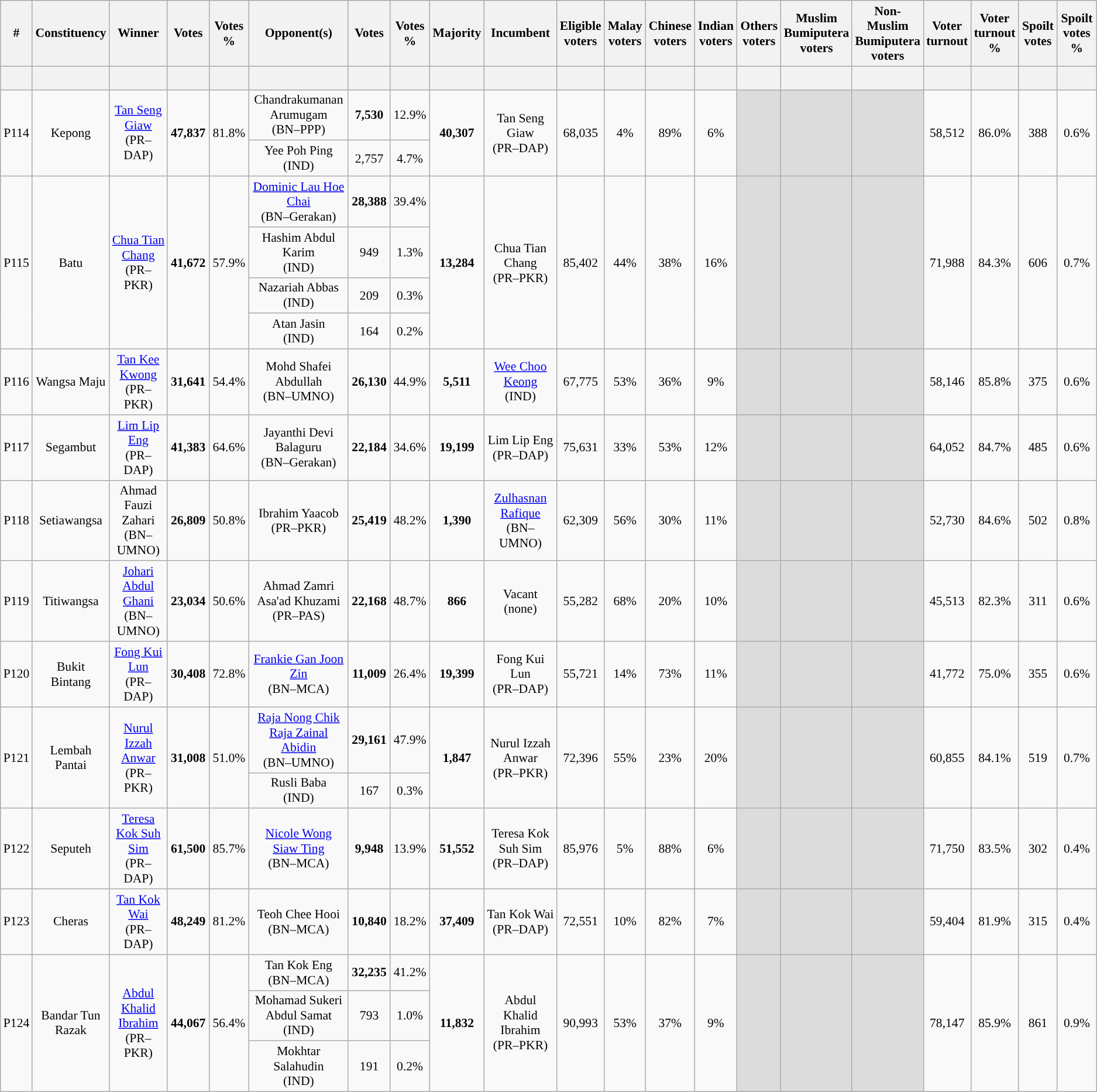<table class="wikitable sortable" style="text-align:center; font-size:90%">
<tr>
<th width="30">#</th>
<th width="60">Constituency</th>
<th width="150">Winner</th>
<th width="50">Votes</th>
<th width="50">Votes %</th>
<th width="150">Opponent(s)</th>
<th width="50">Votes</th>
<th width="50">Votes %</th>
<th width="50">Majority</th>
<th width="150">Incumbent</th>
<th width="50">Eligible voters</th>
<th width="50">Malay voters</th>
<th width="50">Chinese voters</th>
<th width="50">Indian voters</th>
<th width="50">Others voters</th>
<th width="50">Muslim Bumiputera voters</th>
<th width="50">Non-Muslim Bumiputera voters</th>
<th width="50">Voter turnout</th>
<th width="50">Voter turnout %</th>
<th width="50">Spoilt votes</th>
<th width="50">Spoilt votes %</th>
</tr>
<tr>
<th height="20"></th>
<th></th>
<th></th>
<th></th>
<th></th>
<th></th>
<th></th>
<th></th>
<th></th>
<th></th>
<th></th>
<th></th>
<th></th>
<th></th>
<th></th>
<th></th>
<th></th>
<th></th>
<th></th>
<th></th>
<th></th>
</tr>
<tr>
<td rowspan="2">P114</td>
<td rowspan="2">Kepong</td>
<td rowspan="2"><a href='#'>Tan Seng Giaw</a><br>(PR–DAP)</td>
<td rowspan="2"><strong>47,837</strong></td>
<td rowspan="2">81.8%</td>
<td>Chandrakumanan Arumugam<br>(BN–PPP)</td>
<td><strong>7,530</strong></td>
<td>12.9%</td>
<td rowspan="2"><strong>40,307</strong></td>
<td rowspan="2">Tan Seng Giaw<br>(PR–DAP)</td>
<td rowspan="2">68,035</td>
<td rowspan="2">4%</td>
<td rowspan="2">89%</td>
<td rowspan="2">6%</td>
<td rowspan="2" bgcolor="dcdcdc"></td>
<td rowspan="2" bgcolor="dcdcdc"></td>
<td rowspan="2" bgcolor="dcdcdc"></td>
<td rowspan="2">58,512</td>
<td rowspan="2">86.0%</td>
<td rowspan="2">388</td>
<td rowspan="2">0.6%</td>
</tr>
<tr>
<td>Yee Poh Ping<br>(IND)</td>
<td>2,757</td>
<td>4.7%</td>
</tr>
<tr>
<td rowspan="4">P115</td>
<td rowspan="4">Batu</td>
<td rowspan="4"><a href='#'>Chua Tian Chang</a><br>(PR–PKR)</td>
<td rowspan="4"><strong>41,672</strong></td>
<td rowspan="4">57.9%</td>
<td><a href='#'>Dominic Lau Hoe Chai</a><br>(BN–Gerakan)</td>
<td><strong>28,388</strong></td>
<td>39.4%</td>
<td rowspan="4"><strong>13,284</strong></td>
<td rowspan="4">Chua Tian Chang<br>(PR–PKR)</td>
<td rowspan="4">85,402</td>
<td rowspan="4">44%</td>
<td rowspan="4">38%</td>
<td rowspan="4">16%</td>
<td rowspan="4" bgcolor="dcdcdc"></td>
<td rowspan="4" bgcolor="dcdcdc"></td>
<td rowspan="4" bgcolor="dcdcdc"></td>
<td rowspan="4">71,988</td>
<td rowspan="4">84.3%</td>
<td rowspan="4">606</td>
<td rowspan="4">0.7%</td>
</tr>
<tr>
<td>Hashim Abdul Karim<br>(IND)</td>
<td>949</td>
<td>1.3%</td>
</tr>
<tr>
<td>Nazariah Abbas<br>(IND)</td>
<td>209</td>
<td>0.3%</td>
</tr>
<tr>
<td>Atan Jasin<br>(IND)</td>
<td>164</td>
<td>0.2%</td>
</tr>
<tr>
<td>P116</td>
<td>Wangsa Maju</td>
<td><a href='#'>Tan Kee Kwong</a><br>(PR–PKR)</td>
<td><strong>31,641</strong></td>
<td>54.4%</td>
<td>Mohd Shafei Abdullah<br>(BN–UMNO)</td>
<td><strong>26,130</strong></td>
<td>44.9%</td>
<td><strong>5,511</strong></td>
<td><a href='#'>Wee Choo Keong</a><br>(IND)</td>
<td>67,775</td>
<td>53%</td>
<td>36%</td>
<td>9%</td>
<td bgcolor="dcdcdc"></td>
<td bgcolor="dcdcdc"></td>
<td bgcolor="dcdcdc"></td>
<td>58,146</td>
<td>85.8%</td>
<td>375</td>
<td>0.6%</td>
</tr>
<tr>
<td>P117</td>
<td>Segambut</td>
<td><a href='#'>Lim Lip Eng</a><br>(PR–DAP)</td>
<td><strong>41,383</strong></td>
<td>64.6%</td>
<td>Jayanthi Devi Balaguru<br>(BN–Gerakan)</td>
<td><strong>22,184</strong></td>
<td>34.6%</td>
<td><strong>19,199</strong></td>
<td>Lim Lip Eng <br>(PR–DAP)</td>
<td>75,631</td>
<td>33%</td>
<td>53%</td>
<td>12%</td>
<td bgcolor="dcdcdc"></td>
<td bgcolor="dcdcdc"></td>
<td bgcolor="dcdcdc"></td>
<td>64,052</td>
<td>84.7%</td>
<td>485</td>
<td>0.6%</td>
</tr>
<tr>
<td>P118</td>
<td>Setiawangsa</td>
<td>Ahmad Fauzi Zahari<br>(BN–UMNO)</td>
<td><strong>26,809</strong></td>
<td>50.8%</td>
<td>Ibrahim Yaacob<br>(PR–PKR)</td>
<td><strong>25,419</strong></td>
<td>48.2%</td>
<td><strong>1,390</strong></td>
<td><a href='#'>Zulhasnan Rafique</a><br>(BN–UMNO)</td>
<td>62,309</td>
<td>56%</td>
<td>30%</td>
<td>11%</td>
<td bgcolor="dcdcdc"></td>
<td bgcolor="dcdcdc"></td>
<td bgcolor="dcdcdc"></td>
<td>52,730</td>
<td>84.6%</td>
<td>502</td>
<td>0.8%</td>
</tr>
<tr>
<td>P119</td>
<td>Titiwangsa</td>
<td><a href='#'>Johari Abdul Ghani</a><br>(BN–UMNO)</td>
<td><strong>23,034</strong></td>
<td>50.6%</td>
<td>Ahmad Zamri Asa'ad Khuzami<br>(PR–PAS)</td>
<td><strong>22,168</strong></td>
<td>48.7%</td>
<td><strong>866</strong></td>
<td>Vacant<br>(none)</td>
<td>55,282</td>
<td>68%</td>
<td>20%</td>
<td>10%</td>
<td bgcolor="dcdcdc"></td>
<td bgcolor="dcdcdc"></td>
<td bgcolor="dcdcdc"></td>
<td>45,513</td>
<td>82.3%</td>
<td>311</td>
<td>0.6%</td>
</tr>
<tr>
<td>P120</td>
<td>Bukit Bintang</td>
<td><a href='#'>Fong Kui Lun</a><br>(PR–DAP)</td>
<td><strong>30,408</strong></td>
<td>72.8%</td>
<td><a href='#'>Frankie Gan Joon Zin</a><br>(BN–MCA)</td>
<td><strong>11,009</strong></td>
<td>26.4%</td>
<td><strong>19,399</strong></td>
<td>Fong Kui Lun<br>(PR–DAP)</td>
<td>55,721</td>
<td>14%</td>
<td>73%</td>
<td>11%</td>
<td bgcolor="dcdcdc"></td>
<td bgcolor="dcdcdc"></td>
<td bgcolor="dcdcdc"></td>
<td>41,772</td>
<td>75.0%</td>
<td>355</td>
<td>0.6%</td>
</tr>
<tr>
<td rowspan="2">P121</td>
<td rowspan="2">Lembah Pantai</td>
<td rowspan="2"><a href='#'>Nurul Izzah Anwar</a><br>(PR–PKR)</td>
<td rowspan="2"><strong>31,008</strong></td>
<td rowspan="2">51.0%</td>
<td><a href='#'>Raja Nong Chik Raja Zainal Abidin</a><br>(BN–UMNO)</td>
<td><strong>29,161</strong></td>
<td>47.9%</td>
<td rowspan="2"><strong>1,847</strong></td>
<td rowspan="2">Nurul Izzah Anwar<br>(PR–PKR)</td>
<td rowspan="2">72,396</td>
<td rowspan="2">55%</td>
<td rowspan="2">23%</td>
<td rowspan="2">20%</td>
<td rowspan="2" bgcolor="dcdcdc"></td>
<td rowspan="2" bgcolor="dcdcdc"></td>
<td rowspan="2" bgcolor="dcdcdc"></td>
<td rowspan="2">60,855</td>
<td rowspan="2">84.1%</td>
<td rowspan="2">519</td>
<td rowspan="2">0.7%</td>
</tr>
<tr>
<td>Rusli Baba<br>(IND)</td>
<td>167</td>
<td>0.3%</td>
</tr>
<tr>
<td>P122</td>
<td>Seputeh</td>
<td><a href='#'>Teresa Kok Suh Sim</a><br>(PR–DAP)</td>
<td><strong>61,500</strong></td>
<td>85.7%</td>
<td><a href='#'>Nicole Wong Siaw Ting</a><br>(BN–MCA)</td>
<td><strong>9,948</strong></td>
<td>13.9%</td>
<td><strong>51,552</strong></td>
<td>Teresa Kok Suh Sim<br>(PR–DAP)</td>
<td>85,976</td>
<td>5%</td>
<td>88%</td>
<td>6%</td>
<td bgcolor="dcdcdc"></td>
<td bgcolor="dcdcdc"></td>
<td bgcolor="dcdcdc"></td>
<td>71,750</td>
<td>83.5%</td>
<td>302</td>
<td>0.4%</td>
</tr>
<tr>
<td>P123</td>
<td>Cheras</td>
<td><a href='#'>Tan Kok Wai</a><br>(PR–DAP)</td>
<td><strong>48,249</strong></td>
<td>81.2%</td>
<td>Teoh Chee Hooi<br>(BN–MCA)</td>
<td><strong>10,840</strong></td>
<td>18.2%</td>
<td><strong>37,409</strong></td>
<td>Tan Kok Wai<br>(PR–DAP)</td>
<td>72,551</td>
<td>10%</td>
<td>82%</td>
<td>7%</td>
<td bgcolor="dcdcdc"></td>
<td bgcolor="dcdcdc"></td>
<td bgcolor="dcdcdc"></td>
<td>59,404</td>
<td>81.9%</td>
<td>315</td>
<td>0.4%</td>
</tr>
<tr>
<td rowspan=3>P124</td>
<td rowspan=3>Bandar Tun Razak</td>
<td rowspan=3><a href='#'>Abdul Khalid Ibrahim</a><br>(PR–PKR)</td>
<td rowspan=3><strong>44,067</strong></td>
<td rowspan=3>56.4%</td>
<td>Tan Kok Eng<br>(BN–MCA)</td>
<td><strong>32,235</strong></td>
<td>41.2%</td>
<td rowspan=3><strong>11,832</strong></td>
<td rowspan=3>Abdul Khalid Ibrahim<br>(PR–PKR)</td>
<td rowspan=3>90,993</td>
<td rowspan=3>53%</td>
<td rowspan=3>37%</td>
<td rowspan=3>9%</td>
<td rowspan=3 bgcolor="dcdcdc"></td>
<td rowspan=3 bgcolor="dcdcdc"></td>
<td rowspan=3 bgcolor="dcdcdc"></td>
<td rowspan=3>78,147</td>
<td rowspan=3>85.9%</td>
<td rowspan=3>861</td>
<td rowspan=3>0.9%</td>
</tr>
<tr>
<td>Mohamad Sukeri Abdul Samat<br>(IND)</td>
<td>793</td>
<td>1.0%</td>
</tr>
<tr>
<td>Mokhtar Salahudin<br>(IND)</td>
<td>191</td>
<td>0.2%</td>
</tr>
</table>
